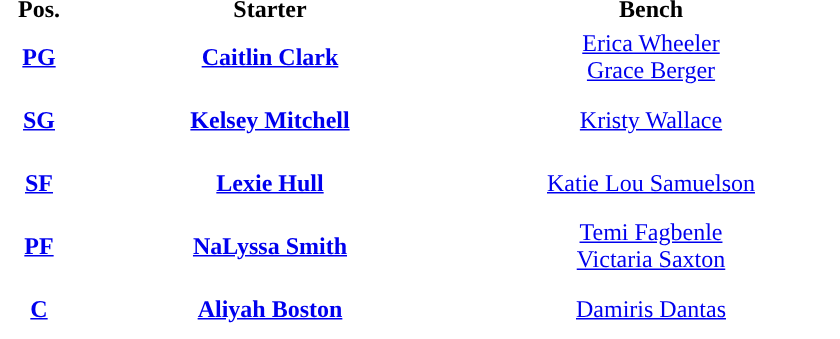<table style="text-align:center; ">
<tr>
<th width="50">Pos.</th>
<th width="250">Starter</th>
<th width="250">Bench</th>
</tr>
<tr style="height:40px; background:white; color:#092C57">
<th><a href='#'><span>PG</span></a></th>
<td><strong><a href='#'>Caitlin Clark</a></strong></td>
<td><a href='#'>Erica Wheeler</a><br><a href='#'>Grace Berger</a></td>
</tr>
<tr style="height:40px; background:white; color:#092C57">
<th><a href='#'><span>SG</span></a></th>
<td><strong><a href='#'>Kelsey Mitchell</a></strong></td>
<td><a href='#'>Kristy Wallace</a></td>
</tr>
<tr style="height:40px; background:white; color:#092C57">
<th><a href='#'><span>SF</span></a></th>
<td><strong> <a href='#'>Lexie Hull</a></strong></td>
<td><a href='#'>Katie Lou Samuelson</a></td>
</tr>
<tr style="height:40px; background:white; color:#092C57">
<th><a href='#'><span>PF</span></a></th>
<td><strong><a href='#'>NaLyssa Smith</a></strong></td>
<td><a href='#'>Temi Fagbenle</a><br><a href='#'>Victaria Saxton</a></td>
</tr>
<tr style="height:40px; background:white; color:#092C57">
<th><a href='#'><span>C</span></a></th>
<td><strong><a href='#'>Aliyah Boston</a></strong></td>
<td><a href='#'>Damiris Dantas</a></td>
</tr>
</table>
